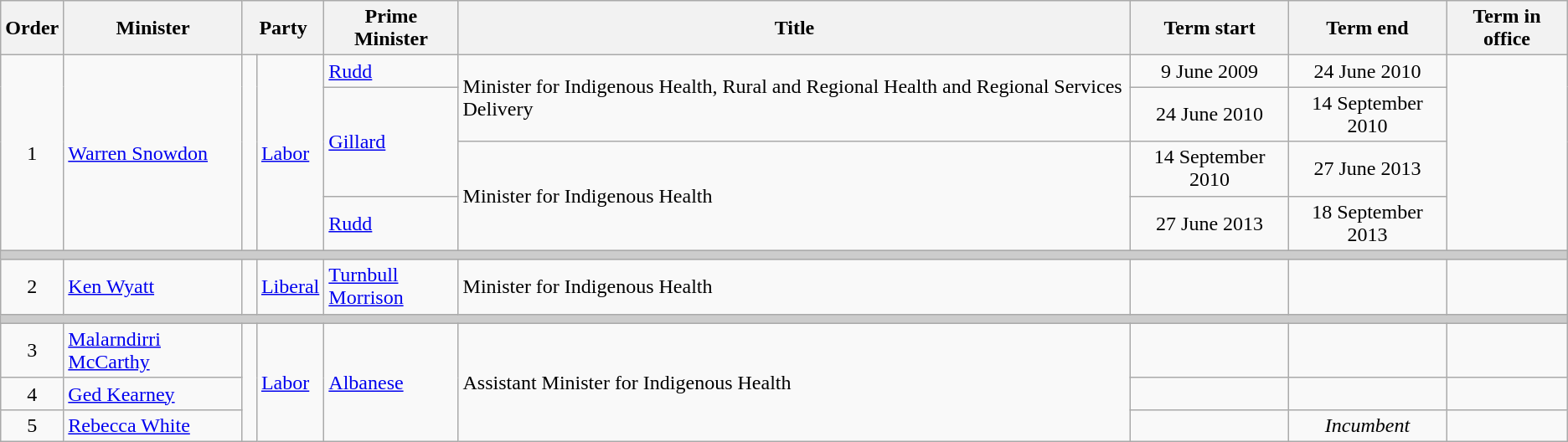<table class="wikitable">
<tr>
<th>Order</th>
<th>Minister</th>
<th colspan="2">Party</th>
<th>Prime Minister</th>
<th>Title</th>
<th>Term start</th>
<th>Term end</th>
<th>Term in office</th>
</tr>
<tr>
<td rowspan=4 align=center>1</td>
<td rowspan=4><a href='#'>Warren Snowdon</a></td>
<td rowspan="4" ></td>
<td rowspan=4><a href='#'>Labor</a></td>
<td><a href='#'>Rudd</a></td>
<td rowspan=2>Minister for Indigenous Health, Rural and Regional Health and Regional Services Delivery</td>
<td align=center>9 June 2009</td>
<td align=center>24 June 2010</td>
<td rowspan=4 align=right><strong></strong></td>
</tr>
<tr>
<td rowspan=2><a href='#'>Gillard</a></td>
<td align=center>24 June 2010</td>
<td align=center>14 September 2010</td>
</tr>
<tr>
<td rowspan=2>Minister for Indigenous Health</td>
<td align=center>14 September 2010</td>
<td align=center>27 June 2013</td>
</tr>
<tr>
<td><a href='#'>Rudd</a></td>
<td align=center>27 June 2013</td>
<td align=center>18 September 2013</td>
</tr>
<tr>
<th colspan=9 style="background: #cccccc;"></th>
</tr>
<tr>
<td align=center>2</td>
<td><a href='#'>Ken Wyatt</a></td>
<td> </td>
<td><a href='#'>Liberal</a></td>
<td><a href='#'>Turnbull</a><br><a href='#'>Morrison</a></td>
<td>Minister for Indigenous Health</td>
<td align=center></td>
<td align=center></td>
<td align=right></td>
</tr>
<tr>
<th colspan=9 style="background: #cccccc;"></th>
</tr>
<tr>
<td align=center>3</td>
<td><a href='#'>Malarndirri McCarthy</a></td>
<td rowspan=3 ></td>
<td rowspan=3><a href='#'>Labor</a></td>
<td rowspan=3><a href='#'>Albanese</a></td>
<td rowspan=3>Assistant Minister for Indigenous Health</td>
<td align=center></td>
<td align=center></td>
<td align=right></td>
</tr>
<tr>
<td align=center>4</td>
<td><a href='#'>Ged Kearney</a></td>
<td align=center></td>
<td align=center></td>
<td align=right></td>
</tr>
<tr>
<td align=center>5</td>
<td><a href='#'>Rebecca White</a></td>
<td align=center></td>
<td align=center><em>Incumbent</em></td>
<td align=right></td>
</tr>
</table>
